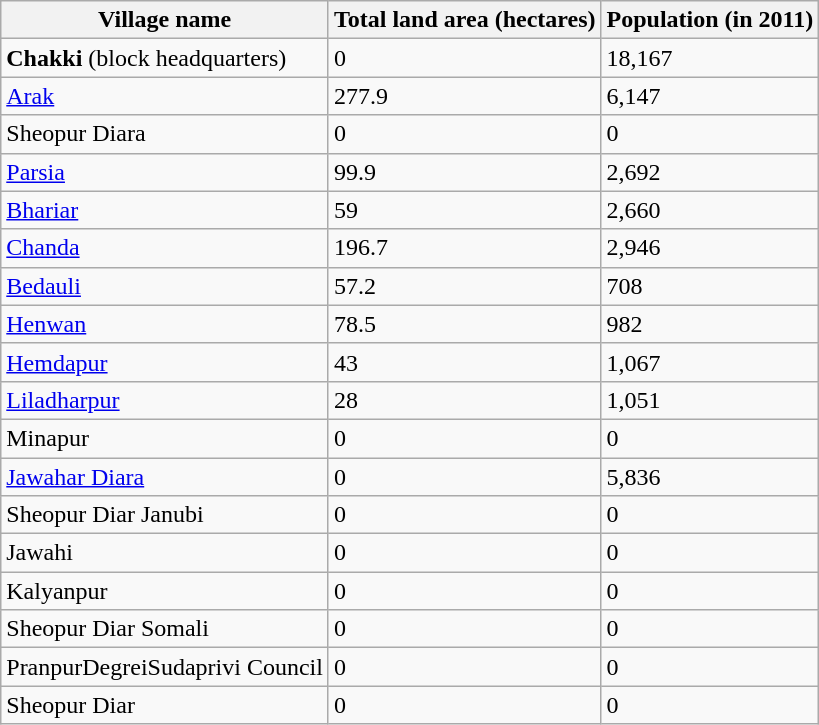<table class="wikitable sortable">
<tr>
<th>Village name</th>
<th>Total land area (hectares)</th>
<th>Population (in 2011)</th>
</tr>
<tr>
<td><strong>Chakki</strong> (block headquarters)</td>
<td>0</td>
<td>18,167</td>
</tr>
<tr>
<td><a href='#'>Arak</a></td>
<td>277.9</td>
<td>6,147</td>
</tr>
<tr>
<td>Sheopur Diara</td>
<td>0</td>
<td>0</td>
</tr>
<tr>
<td><a href='#'>Parsia</a></td>
<td>99.9</td>
<td>2,692</td>
</tr>
<tr>
<td><a href='#'>Bhariar</a></td>
<td>59</td>
<td>2,660</td>
</tr>
<tr>
<td><a href='#'>Chanda</a></td>
<td>196.7</td>
<td>2,946</td>
</tr>
<tr>
<td><a href='#'>Bedauli</a></td>
<td>57.2</td>
<td>708</td>
</tr>
<tr>
<td><a href='#'>Henwan</a></td>
<td>78.5</td>
<td>982</td>
</tr>
<tr>
<td><a href='#'>Hemdapur</a></td>
<td>43</td>
<td>1,067</td>
</tr>
<tr>
<td><a href='#'>Liladharpur</a></td>
<td>28</td>
<td>1,051</td>
</tr>
<tr>
<td>Minapur</td>
<td>0</td>
<td>0</td>
</tr>
<tr>
<td><a href='#'>Jawahar Diara</a></td>
<td>0</td>
<td>5,836</td>
</tr>
<tr>
<td>Sheopur Diar Janubi</td>
<td>0</td>
<td>0</td>
</tr>
<tr>
<td>Jawahi</td>
<td>0</td>
<td>0</td>
</tr>
<tr>
<td>Kalyanpur</td>
<td>0</td>
<td>0</td>
</tr>
<tr>
<td>Sheopur Diar Somali</td>
<td>0</td>
<td>0</td>
</tr>
<tr>
<td>PranpurDegreiSudaprivi Council</td>
<td>0</td>
<td>0</td>
</tr>
<tr>
<td>Sheopur Diar</td>
<td>0</td>
<td>0</td>
</tr>
</table>
